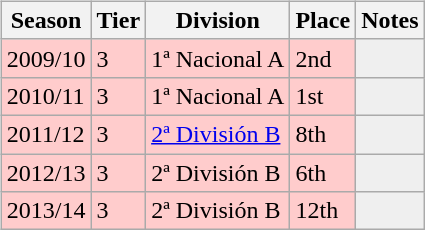<table>
<tr>
<td valign="top" width=0%><br><table class="wikitable">
<tr style="background:#f0f6fa;">
<th><strong>Season</strong></th>
<th><strong>Tier</strong></th>
<th><strong>Division</strong></th>
<th><strong>Place</strong></th>
<th><strong>Notes</strong></th>
</tr>
<tr>
<td style="background:#FFCCCC;">2009/10</td>
<td style="background:#FFCCCC;">3</td>
<td style="background:#FFCCCC;">1ª Nacional A</td>
<td style="background:#FFCCCC;">2nd</td>
<th style="background:#efefef;"></th>
</tr>
<tr>
<td style="background:#FFCCCC;">2010/11</td>
<td style="background:#FFCCCC;">3</td>
<td style="background:#FFCCCC;">1ª Nacional A</td>
<td style="background:#FFCCCC;">1st</td>
<th style="background:#efefef;"></th>
</tr>
<tr>
<td style="background:#FFCCCC;">2011/12</td>
<td style="background:#FFCCCC;">3</td>
<td style="background:#FFCCCC;"><a href='#'>2ª División B</a></td>
<td style="background:#FFCCCC;">8th</td>
<th style="background:#efefef;"></th>
</tr>
<tr>
<td style="background:#FFCCCC;">2012/13</td>
<td style="background:#FFCCCC;">3</td>
<td style="background:#FFCCCC;">2ª División B</td>
<td style="background:#FFCCCC;">6th</td>
<th style="background:#efefef;"></th>
</tr>
<tr>
<td style="background:#FFCCCC;">2013/14</td>
<td style="background:#FFCCCC;">3</td>
<td style="background:#FFCCCC;">2ª División B</td>
<td style="background:#FFCCCC;">12th</td>
<th style="background:#efefef;"></th>
</tr>
</table>
</td>
</tr>
</table>
